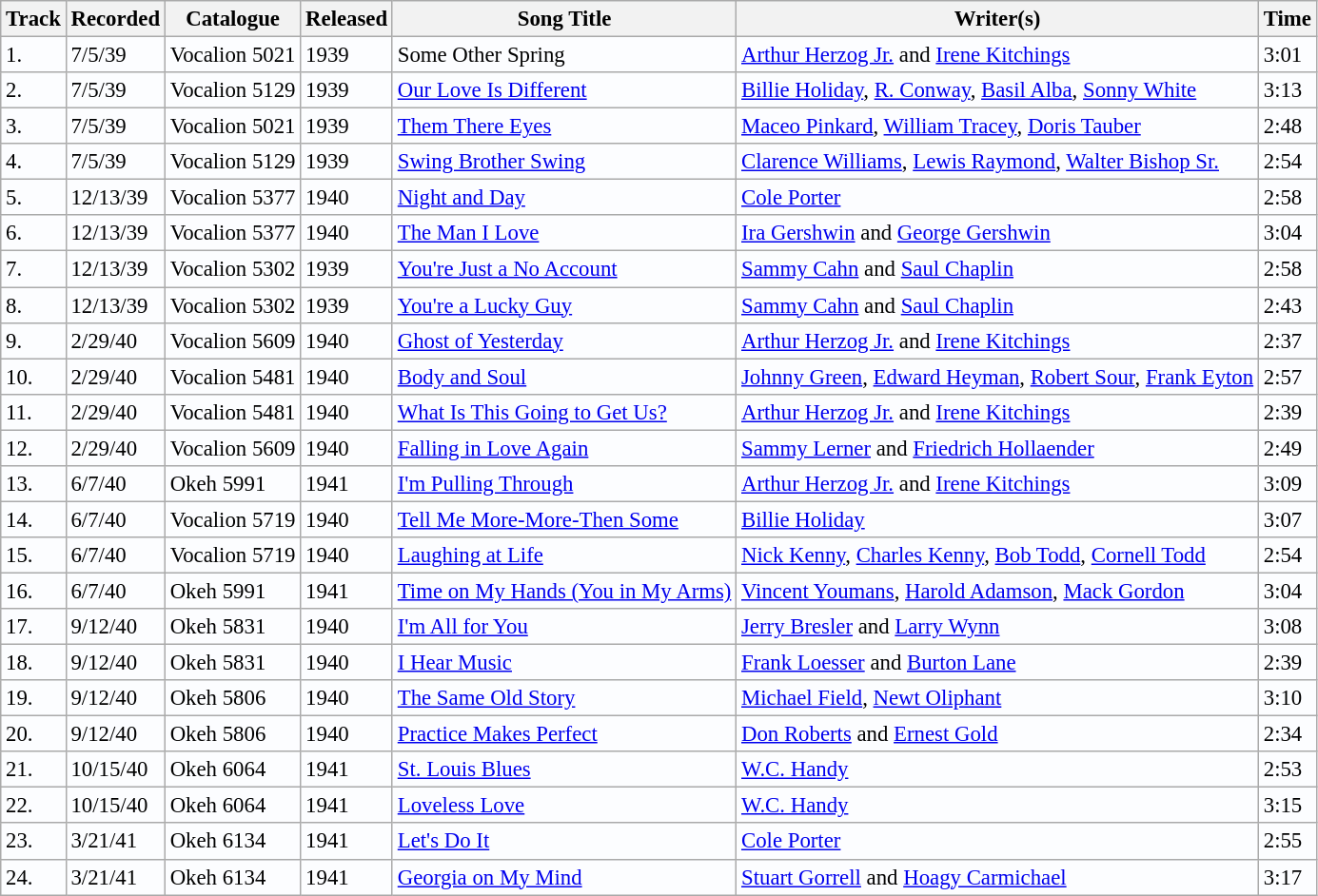<table class="wikitable" style="background:#fcfdff; font-size:95%;">
<tr>
<th>Track</th>
<th>Recorded</th>
<th>Catalogue</th>
<th>Released</th>
<th>Song Title</th>
<th>Writer(s)</th>
<th>Time</th>
</tr>
<tr>
<td>1.</td>
<td>7/5/39</td>
<td>Vocalion 5021</td>
<td>1939</td>
<td>Some Other Spring</td>
<td><a href='#'>Arthur Herzog Jr.</a> and <a href='#'>Irene Kitchings</a></td>
<td>3:01</td>
</tr>
<tr>
<td>2.</td>
<td>7/5/39</td>
<td>Vocalion 5129</td>
<td>1939</td>
<td><a href='#'>Our Love Is Different</a></td>
<td><a href='#'>Billie Holiday</a>, <a href='#'>R. Conway</a>, <a href='#'>Basil Alba</a>, <a href='#'>Sonny White</a></td>
<td>3:13</td>
</tr>
<tr>
<td>3.</td>
<td>7/5/39</td>
<td>Vocalion 5021</td>
<td>1939</td>
<td><a href='#'>Them There Eyes</a></td>
<td><a href='#'>Maceo Pinkard</a>, <a href='#'>William Tracey</a>, <a href='#'>Doris Tauber</a></td>
<td>2:48</td>
</tr>
<tr>
<td>4.</td>
<td>7/5/39</td>
<td>Vocalion 5129</td>
<td>1939</td>
<td><a href='#'>Swing Brother Swing</a></td>
<td><a href='#'>Clarence Williams</a>, <a href='#'>Lewis Raymond</a>, <a href='#'>Walter Bishop Sr.</a></td>
<td>2:54</td>
</tr>
<tr>
<td>5.</td>
<td>12/13/39</td>
<td>Vocalion 5377</td>
<td>1940</td>
<td><a href='#'>Night and Day</a></td>
<td><a href='#'>Cole Porter</a></td>
<td>2:58</td>
</tr>
<tr>
<td>6.</td>
<td>12/13/39</td>
<td>Vocalion 5377</td>
<td>1940</td>
<td><a href='#'>The Man I Love</a></td>
<td><a href='#'>Ira Gershwin</a> and <a href='#'>George Gershwin</a></td>
<td>3:04</td>
</tr>
<tr>
<td>7.</td>
<td>12/13/39</td>
<td>Vocalion 5302</td>
<td>1939</td>
<td><a href='#'>You're Just a No Account</a></td>
<td><a href='#'>Sammy Cahn</a> and <a href='#'>Saul Chaplin</a></td>
<td>2:58</td>
</tr>
<tr>
<td>8.</td>
<td>12/13/39</td>
<td>Vocalion 5302</td>
<td>1939</td>
<td><a href='#'>You're a Lucky Guy</a></td>
<td><a href='#'>Sammy Cahn</a> and <a href='#'>Saul Chaplin</a></td>
<td>2:43</td>
</tr>
<tr>
<td>9.</td>
<td>2/29/40</td>
<td>Vocalion 5609</td>
<td>1940</td>
<td><a href='#'>Ghost of Yesterday</a></td>
<td><a href='#'>Arthur Herzog Jr.</a> and <a href='#'>Irene Kitchings</a></td>
<td>2:37</td>
</tr>
<tr>
<td>10.</td>
<td>2/29/40</td>
<td>Vocalion 5481</td>
<td>1940</td>
<td><a href='#'>Body and Soul</a></td>
<td><a href='#'>Johnny Green</a>, <a href='#'>Edward Heyman</a>, <a href='#'>Robert Sour</a>, <a href='#'>Frank Eyton</a></td>
<td>2:57</td>
</tr>
<tr>
<td>11.</td>
<td>2/29/40</td>
<td>Vocalion 5481</td>
<td>1940</td>
<td><a href='#'>What Is This Going to Get Us?</a></td>
<td><a href='#'>Arthur Herzog Jr.</a> and <a href='#'>Irene Kitchings</a></td>
<td>2:39</td>
</tr>
<tr>
<td>12.</td>
<td>2/29/40</td>
<td>Vocalion 5609</td>
<td>1940</td>
<td><a href='#'>Falling in Love Again</a></td>
<td><a href='#'>Sammy Lerner</a> and <a href='#'>Friedrich Hollaender</a></td>
<td>2:49</td>
</tr>
<tr>
<td>13.</td>
<td>6/7/40</td>
<td>Okeh 5991</td>
<td>1941</td>
<td><a href='#'>I'm Pulling Through</a></td>
<td><a href='#'>Arthur Herzog Jr.</a> and <a href='#'>Irene Kitchings</a></td>
<td>3:09</td>
</tr>
<tr>
<td>14.</td>
<td>6/7/40</td>
<td>Vocalion 5719</td>
<td>1940</td>
<td><a href='#'>Tell Me More-More-Then Some</a></td>
<td><a href='#'>Billie Holiday</a></td>
<td>3:07</td>
</tr>
<tr>
<td>15.</td>
<td>6/7/40</td>
<td>Vocalion 5719</td>
<td>1940</td>
<td><a href='#'>Laughing at Life</a></td>
<td><a href='#'>Nick Kenny</a>, <a href='#'>Charles Kenny</a>, <a href='#'>Bob Todd</a>, <a href='#'>Cornell Todd</a></td>
<td>2:54</td>
</tr>
<tr>
<td>16.</td>
<td>6/7/40</td>
<td>Okeh 5991</td>
<td>1941</td>
<td><a href='#'>Time on My Hands (You in My Arms)</a></td>
<td><a href='#'>Vincent Youmans</a>, <a href='#'>Harold Adamson</a>, <a href='#'>Mack Gordon</a></td>
<td>3:04</td>
</tr>
<tr>
<td>17.</td>
<td>9/12/40</td>
<td>Okeh 5831</td>
<td>1940</td>
<td><a href='#'>I'm All for You</a></td>
<td><a href='#'>Jerry Bresler</a> and <a href='#'>Larry Wynn</a></td>
<td>3:08</td>
</tr>
<tr>
<td>18.</td>
<td>9/12/40</td>
<td>Okeh 5831</td>
<td>1940</td>
<td><a href='#'>I Hear Music</a></td>
<td><a href='#'>Frank Loesser</a> and <a href='#'>Burton Lane</a></td>
<td>2:39</td>
</tr>
<tr>
<td>19.</td>
<td>9/12/40</td>
<td>Okeh 5806</td>
<td>1940</td>
<td><a href='#'>The Same Old Story</a></td>
<td><a href='#'>Michael Field</a>, <a href='#'>Newt Oliphant</a></td>
<td>3:10</td>
</tr>
<tr>
<td>20.</td>
<td>9/12/40</td>
<td>Okeh 5806</td>
<td>1940</td>
<td><a href='#'>Practice Makes Perfect</a></td>
<td><a href='#'>Don Roberts</a> and <a href='#'>Ernest Gold</a></td>
<td>2:34</td>
</tr>
<tr>
<td>21.</td>
<td>10/15/40</td>
<td>Okeh 6064</td>
<td>1941</td>
<td><a href='#'>St. Louis Blues</a></td>
<td><a href='#'>W.C. Handy</a></td>
<td>2:53</td>
</tr>
<tr>
<td>22.</td>
<td>10/15/40</td>
<td>Okeh 6064</td>
<td>1941</td>
<td><a href='#'>Loveless Love</a></td>
<td><a href='#'>W.C. Handy</a></td>
<td>3:15</td>
</tr>
<tr>
<td>23.</td>
<td>3/21/41</td>
<td>Okeh 6134</td>
<td>1941</td>
<td><a href='#'>Let's Do It</a></td>
<td><a href='#'>Cole Porter</a></td>
<td>2:55</td>
</tr>
<tr>
<td>24.</td>
<td>3/21/41</td>
<td>Okeh 6134</td>
<td>1941</td>
<td><a href='#'>Georgia on My Mind</a></td>
<td><a href='#'>Stuart Gorrell</a> and <a href='#'>Hoagy Carmichael</a></td>
<td>3:17</td>
</tr>
</table>
